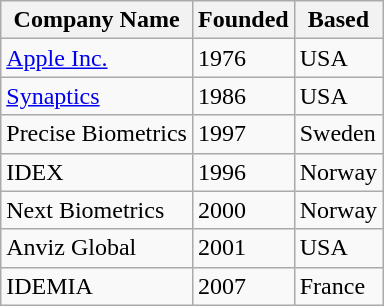<table class="wikitable float-left" style="text-align: left;">
<tr>
<th>Company Name</th>
<th>Founded</th>
<th>Based</th>
</tr>
<tr>
<td><a href='#'>Apple Inc.</a></td>
<td>1976</td>
<td>USA</td>
</tr>
<tr>
<td><a href='#'>Synaptics</a></td>
<td>1986</td>
<td>USA</td>
</tr>
<tr>
<td>Precise Biometrics</td>
<td>1997</td>
<td>Sweden</td>
</tr>
<tr>
<td>IDEX</td>
<td>1996</td>
<td>Norway</td>
</tr>
<tr>
<td>Next Biometrics</td>
<td>2000</td>
<td>Norway</td>
</tr>
<tr>
<td>Anviz Global</td>
<td>2001</td>
<td>USA</td>
</tr>
<tr>
<td>IDEMIA</td>
<td>2007</td>
<td>France</td>
</tr>
</table>
